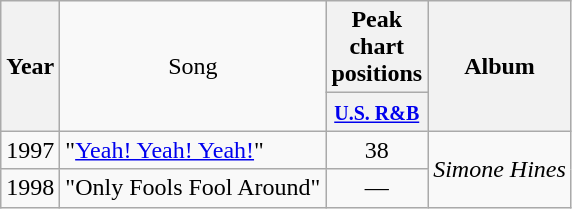<table class="wikitable">
<tr>
<th align=center rowspan=2>Year</th>
<td rowspan="2" align="center">Song</td>
<th align=center>Peak chart positions</th>
<th align=center rowspan=2>Album</th>
</tr>
<tr>
<th width=60><small><a href='#'>U.S. R&B</a></small></th>
</tr>
<tr>
<td align=left valign=center>1997</td>
<td align=left valign=center>"<a href='#'>Yeah! Yeah! Yeah!</a>"</td>
<td align=center valign=center>38</td>
<td align=left valign=center rowspan=2><em>Simone Hines</em></td>
</tr>
<tr>
<td align=left valign=center>1998</td>
<td align=left valign=center>"Only Fools Fool Around"</td>
<td align=center valign=center>—</td>
</tr>
</table>
